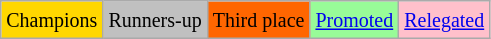<table class="wikitable">
<tr>
<td bgcolor=gold><small>Champions</small></td>
<td bgcolor=silver><small>Runners-up</small></td>
<td bgcolor=ff6600><small>Third place</small></td>
<td bgcolor=palegreen><small><a href='#'>Promoted</a></small></td>
<td bgcolor=pink><small><a href='#'>Relegated</a></small></td>
</tr>
</table>
